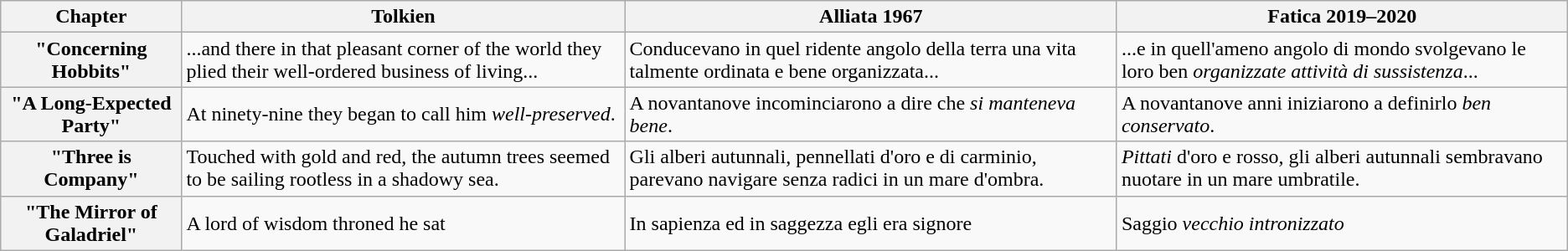<table class="wikitable">
<tr>
<th>Chapter</th>
<th>Tolkien</th>
<th>Alliata 1967</th>
<th>Fatica 2019–2020</th>
</tr>
<tr>
<th>"Concerning Hobbits"</th>
<td>...and there in that pleasant corner of the world they plied their well-ordered business of living...</td>
<td>Conducevano in quel ridente angolo della terra una vita talmente ordinata e bene organizzata...</td>
<td>...e in quell'ameno angolo di mondo svolgevano le loro ben <em>organizzate attività di sussistenza</em>...</td>
</tr>
<tr>
<th>"A Long-Expected Party"</th>
<td>At ninety-nine they began to call him <em>well-preserved</em>.</td>
<td>A novantanove incominciarono a dire che <em>si manteneva bene</em>.</td>
<td>A novantanove anni iniziarono a definirlo <em>ben conservato</em>.</td>
</tr>
<tr>
<th>"Three is Company"</th>
<td>Touched with gold and red, the autumn trees seemed to be sailing rootless in a shadowy sea.</td>
<td>Gli alberi autunnali, pennellati d'oro e di carminio, parevano navigare senza radici in un mare d'ombra.</td>
<td><em>Pittati</em> d'oro e rosso, gli alberi autunnali sembravano nuotare in un mare umbratile.</td>
</tr>
<tr>
<th>"The Mirror of Galadriel"</th>
<td>A lord of wisdom throned he sat</td>
<td>In sapienza ed in saggezza egli era signore</td>
<td>Saggio <em>vecchio intronizzato</em></td>
</tr>
</table>
